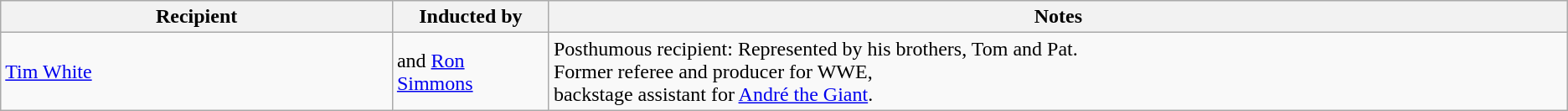<table class="wikitable">
<tr>
<th style="width:25%;">Recipient<br></th>
<th style="width:10%;">Inducted by</th>
<th class="unsortable">Notes</th>
</tr>
<tr>
<td><a href='#'>Tim White</a><br></td>
<td> and <a href='#'>Ron Simmons</a></td>
<td>Posthumous recipient: Represented by his brothers, Tom and Pat.<br>Former referee and producer for WWE,<br>backstage assistant for <a href='#'>André the Giant</a>.</td>
</tr>
</table>
